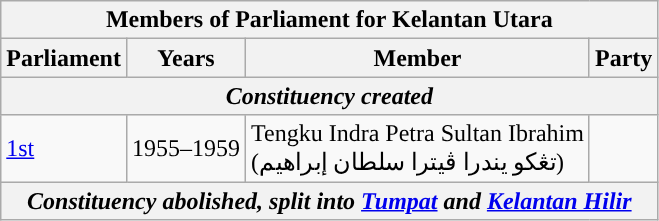<table class="wikitable">
<tr>
<th colspan="4">Members of Parliament for Kelantan Utara</th>
</tr>
<tr>
<th>Parliament</th>
<th>Years</th>
<th>Member</th>
<th>Party</th>
</tr>
<tr>
<th colspan="4"><em>Constituency created</em></th>
</tr>
<tr>
<td><a href='#'>1st</a></td>
<td>1955–1959</td>
<td>Tengku Indra Petra Sultan Ibrahim <br>  (تڠكو يندرا ڤيترا سلطان إبراهيم)</td>
<td></td>
</tr>
<tr>
<th colspan="4"><em>Constituency abolished, split into <a href='#'>Tumpat</a> and <a href='#'>Kelantan Hilir</a></em></th>
</tr>
</table>
